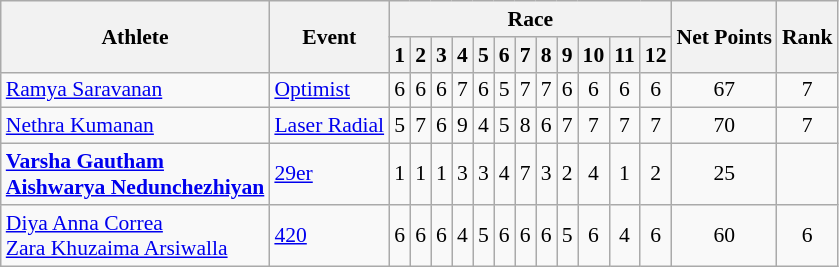<table class=wikitable style="text-align:center; font-size:90%">
<tr>
<th rowspan=2>Athlete</th>
<th rowspan=2>Event</th>
<th colspan=12>Race</th>
<th rowspan=2>Net Points</th>
<th rowspan=2>Rank</th>
</tr>
<tr>
<th>1</th>
<th>2</th>
<th>3</th>
<th>4</th>
<th>5</th>
<th>6</th>
<th>7</th>
<th>8</th>
<th>9</th>
<th>10</th>
<th>11</th>
<th>12</th>
</tr>
<tr>
<td align=left><a href='#'>Ramya Saravanan</a></td>
<td align=left><a href='#'>Optimist</a></td>
<td>6</td>
<td>6</td>
<td>6</td>
<td>7</td>
<td>6</td>
<td>5</td>
<td>7</td>
<td>7</td>
<td>6</td>
<td>6</td>
<td>6</td>
<td>6</td>
<td>67</td>
<td>7</td>
</tr>
<tr>
<td align=left><a href='#'>Nethra Kumanan</a></td>
<td align=left><a href='#'>Laser Radial</a></td>
<td>5</td>
<td>7</td>
<td>6</td>
<td>9</td>
<td>4</td>
<td>5</td>
<td>8</td>
<td>6</td>
<td>7</td>
<td>7</td>
<td>7</td>
<td>7</td>
<td>70</td>
<td>7</td>
</tr>
<tr>
<td align=left><strong><a href='#'>Varsha Gautham</a><br><a href='#'>Aishwarya Nedunchezhiyan</a></strong></td>
<td align=left><a href='#'>29er</a></td>
<td>1</td>
<td>1</td>
<td>1</td>
<td>3</td>
<td>3</td>
<td>4</td>
<td>7</td>
<td>3</td>
<td>2</td>
<td>4</td>
<td>1</td>
<td>2</td>
<td>25</td>
<td></td>
</tr>
<tr>
<td align=left><a href='#'>Diya Anna Correa</a><br><a href='#'>Zara Khuzaima Arsiwalla</a></td>
<td align=left><a href='#'>420</a></td>
<td>6</td>
<td>6</td>
<td>6</td>
<td>4</td>
<td>5</td>
<td>6</td>
<td>6</td>
<td>6</td>
<td>5</td>
<td>6</td>
<td>4</td>
<td>6</td>
<td>60</td>
<td>6</td>
</tr>
</table>
